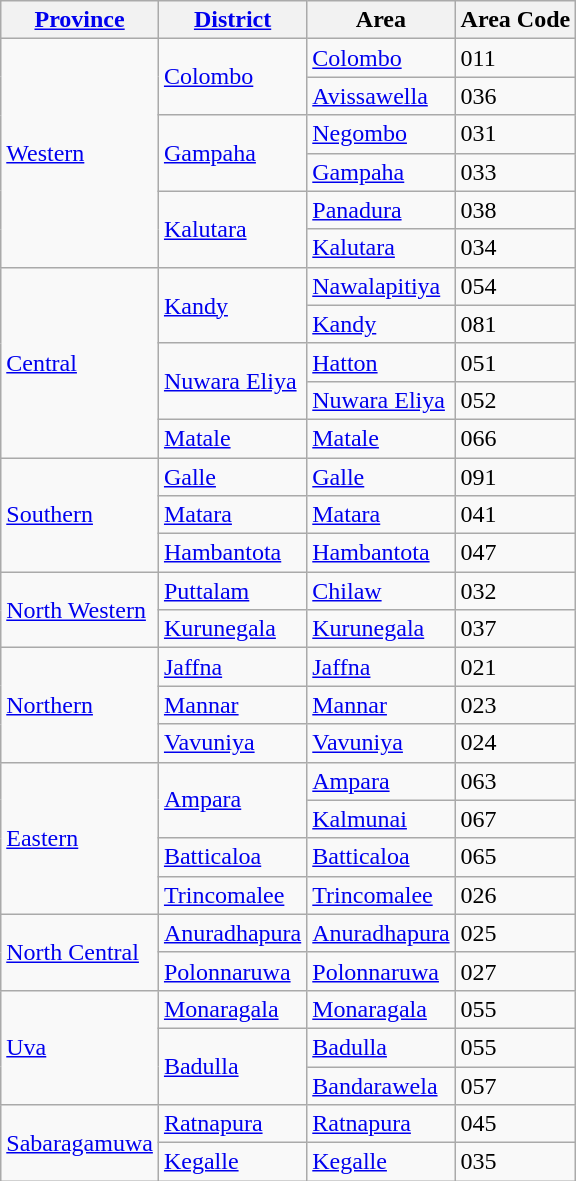<table class="wikitable sortable">
<tr>
<th align="center" valign=bottom><a href='#'>Province</a></th>
<th align="center" valign=bottom><a href='#'>District</a></th>
<th align="center" valign=bottom>Area</th>
<th align="center" valign=bottom>Area Code</th>
</tr>
<tr>
<td rowspan=6><a href='#'>Western</a></td>
<td rowspan=2><a href='#'>Colombo</a></td>
<td><a href='#'>Colombo</a></td>
<td>011</td>
</tr>
<tr>
<td><a href='#'>Avissawella</a></td>
<td>036</td>
</tr>
<tr>
<td rowspan=2><a href='#'>Gampaha</a></td>
<td><a href='#'>Negombo</a></td>
<td>031</td>
</tr>
<tr>
<td><a href='#'>Gampaha</a></td>
<td>033</td>
</tr>
<tr>
<td rowspan=2><a href='#'>Kalutara</a></td>
<td><a href='#'>Panadura</a></td>
<td>038</td>
</tr>
<tr>
<td><a href='#'>Kalutara</a></td>
<td>034</td>
</tr>
<tr>
<td rowspan=5><a href='#'>Central</a></td>
<td rowspan=2><a href='#'>Kandy</a></td>
<td><a href='#'>Nawalapitiya</a></td>
<td>054</td>
</tr>
<tr>
<td><a href='#'>Kandy</a></td>
<td>081</td>
</tr>
<tr>
<td rowspan=2><a href='#'>Nuwara Eliya</a></td>
<td><a href='#'>Hatton</a></td>
<td>051</td>
</tr>
<tr>
<td><a href='#'>Nuwara Eliya</a></td>
<td>052</td>
</tr>
<tr>
<td><a href='#'>Matale</a></td>
<td><a href='#'>Matale</a></td>
<td>066</td>
</tr>
<tr>
<td rowspan=3><a href='#'>Southern</a></td>
<td><a href='#'>Galle</a></td>
<td><a href='#'>Galle</a></td>
<td>091</td>
</tr>
<tr>
<td><a href='#'>Matara</a></td>
<td><a href='#'>Matara</a></td>
<td>041</td>
</tr>
<tr>
<td><a href='#'>Hambantota</a></td>
<td><a href='#'>Hambantota</a></td>
<td>047</td>
</tr>
<tr>
<td rowspan=2><a href='#'>North Western</a></td>
<td><a href='#'>Puttalam</a></td>
<td><a href='#'>Chilaw</a></td>
<td>032</td>
</tr>
<tr>
<td><a href='#'>Kurunegala</a></td>
<td><a href='#'>Kurunegala</a></td>
<td>037</td>
</tr>
<tr>
<td rowspan=3><a href='#'>Northern</a></td>
<td><a href='#'>Jaffna</a></td>
<td><a href='#'>Jaffna</a></td>
<td>021</td>
</tr>
<tr>
<td><a href='#'>Mannar</a></td>
<td><a href='#'>Mannar</a></td>
<td>023</td>
</tr>
<tr>
<td><a href='#'>Vavuniya</a></td>
<td><a href='#'>Vavuniya</a></td>
<td>024</td>
</tr>
<tr>
<td rowspan=4><a href='#'>Eastern</a></td>
<td rowspan=2><a href='#'>Ampara</a></td>
<td><a href='#'>Ampara</a></td>
<td>063</td>
</tr>
<tr>
<td><a href='#'>Kalmunai</a></td>
<td>067</td>
</tr>
<tr>
<td><a href='#'>Batticaloa</a></td>
<td><a href='#'>Batticaloa</a></td>
<td>065</td>
</tr>
<tr>
<td><a href='#'>Trincomalee</a></td>
<td><a href='#'>Trincomalee</a></td>
<td>026</td>
</tr>
<tr>
<td rowspan=2><a href='#'>North Central</a></td>
<td><a href='#'>Anuradhapura</a></td>
<td><a href='#'>Anuradhapura</a></td>
<td>025</td>
</tr>
<tr>
<td><a href='#'>Polonnaruwa</a></td>
<td><a href='#'>Polonnaruwa</a></td>
<td>027</td>
</tr>
<tr>
<td rowspan=3><a href='#'>Uva</a></td>
<td><a href='#'>Monaragala</a></td>
<td><a href='#'>Monaragala</a></td>
<td>055</td>
</tr>
<tr>
<td rowspan=2><a href='#'>Badulla</a></td>
<td><a href='#'>Badulla</a></td>
<td>055</td>
</tr>
<tr>
<td><a href='#'>Bandarawela</a></td>
<td>057</td>
</tr>
<tr>
<td rowspan=2><a href='#'>Sabaragamuwa</a></td>
<td><a href='#'>Ratnapura</a></td>
<td><a href='#'>Ratnapura</a></td>
<td>045</td>
</tr>
<tr>
<td><a href='#'>Kegalle</a></td>
<td><a href='#'>Kegalle</a></td>
<td>035</td>
</tr>
</table>
